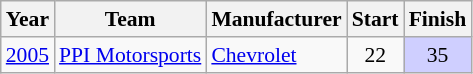<table class="wikitable" style="font-size: 90%;">
<tr>
<th>Year</th>
<th>Team</th>
<th>Manufacturer</th>
<th>Start</th>
<th>Finish</th>
</tr>
<tr>
<td><a href='#'>2005</a></td>
<td><a href='#'>PPI Motorsports</a></td>
<td><a href='#'>Chevrolet</a></td>
<td align=center>22</td>
<td align=center style="background:#CFCFFF;">35</td>
</tr>
</table>
